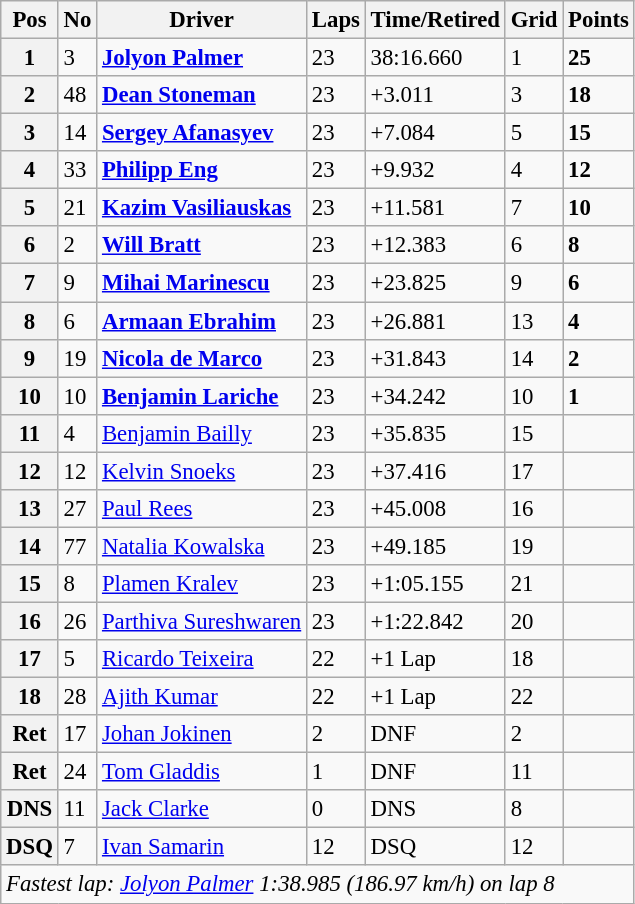<table class="wikitable" style="font-size:95%">
<tr>
<th>Pos</th>
<th>No</th>
<th>Driver</th>
<th>Laps</th>
<th>Time/Retired</th>
<th>Grid</th>
<th>Points</th>
</tr>
<tr>
<th>1</th>
<td>3</td>
<td> <strong><a href='#'>Jolyon Palmer</a></strong></td>
<td>23</td>
<td>38:16.660</td>
<td>1</td>
<td><strong>25</strong></td>
</tr>
<tr>
<th>2</th>
<td>48</td>
<td> <strong><a href='#'>Dean Stoneman</a></strong></td>
<td>23</td>
<td>+3.011</td>
<td>3</td>
<td><strong>18</strong></td>
</tr>
<tr>
<th>3</th>
<td>14</td>
<td> <strong><a href='#'>Sergey Afanasyev</a></strong></td>
<td>23</td>
<td>+7.084</td>
<td>5</td>
<td><strong>15</strong></td>
</tr>
<tr>
<th>4</th>
<td>33</td>
<td> <strong><a href='#'>Philipp Eng</a></strong></td>
<td>23</td>
<td>+9.932</td>
<td>4</td>
<td><strong>12</strong></td>
</tr>
<tr>
<th>5</th>
<td>21</td>
<td> <strong><a href='#'>Kazim Vasiliauskas</a></strong></td>
<td>23</td>
<td>+11.581</td>
<td>7</td>
<td><strong>10</strong></td>
</tr>
<tr>
<th>6</th>
<td>2</td>
<td> <strong><a href='#'>Will Bratt</a></strong></td>
<td>23</td>
<td>+12.383</td>
<td>6</td>
<td><strong>8</strong></td>
</tr>
<tr>
<th>7</th>
<td>9</td>
<td> <strong><a href='#'>Mihai Marinescu</a></strong></td>
<td>23</td>
<td>+23.825</td>
<td>9</td>
<td><strong>6</strong></td>
</tr>
<tr>
<th>8</th>
<td>6</td>
<td> <strong><a href='#'>Armaan Ebrahim</a></strong></td>
<td>23</td>
<td>+26.881</td>
<td>13</td>
<td><strong>4</strong></td>
</tr>
<tr>
<th>9</th>
<td>19</td>
<td> <strong><a href='#'>Nicola de Marco</a></strong></td>
<td>23</td>
<td>+31.843</td>
<td>14</td>
<td><strong>2</strong></td>
</tr>
<tr>
<th>10</th>
<td>10</td>
<td> <strong><a href='#'>Benjamin Lariche</a></strong></td>
<td>23</td>
<td>+34.242</td>
<td>10</td>
<td><strong>1</strong></td>
</tr>
<tr>
<th>11</th>
<td>4</td>
<td> <a href='#'>Benjamin Bailly</a></td>
<td>23</td>
<td>+35.835</td>
<td>15</td>
<td></td>
</tr>
<tr>
<th>12</th>
<td>12</td>
<td> <a href='#'>Kelvin Snoeks</a></td>
<td>23</td>
<td>+37.416</td>
<td>17</td>
<td></td>
</tr>
<tr>
<th>13</th>
<td>27</td>
<td> <a href='#'>Paul Rees</a></td>
<td>23</td>
<td>+45.008</td>
<td>16</td>
<td></td>
</tr>
<tr>
<th>14</th>
<td>77</td>
<td> <a href='#'>Natalia Kowalska</a></td>
<td>23</td>
<td>+49.185</td>
<td>19</td>
<td></td>
</tr>
<tr>
<th>15</th>
<td>8</td>
<td> <a href='#'>Plamen Kralev</a></td>
<td>23</td>
<td>+1:05.155</td>
<td>21</td>
<td></td>
</tr>
<tr>
<th>16</th>
<td>26</td>
<td> <a href='#'>Parthiva Sureshwaren</a></td>
<td>23</td>
<td>+1:22.842</td>
<td>20</td>
<td></td>
</tr>
<tr>
<th>17</th>
<td>5</td>
<td> <a href='#'>Ricardo Teixeira</a></td>
<td>22</td>
<td>+1 Lap</td>
<td>18</td>
<td></td>
</tr>
<tr>
<th>18</th>
<td>28</td>
<td> <a href='#'>Ajith Kumar</a></td>
<td>22</td>
<td>+1 Lap</td>
<td>22</td>
<td></td>
</tr>
<tr>
<th>Ret</th>
<td>17</td>
<td> <a href='#'>Johan Jokinen</a></td>
<td>2</td>
<td>DNF</td>
<td>2</td>
<td></td>
</tr>
<tr>
<th>Ret</th>
<td>24</td>
<td> <a href='#'>Tom Gladdis</a></td>
<td>1</td>
<td>DNF</td>
<td>11</td>
<td></td>
</tr>
<tr>
<th>DNS</th>
<td>11</td>
<td> <a href='#'>Jack Clarke</a></td>
<td>0</td>
<td>DNS</td>
<td>8</td>
<td></td>
</tr>
<tr>
<th>DSQ</th>
<td>7</td>
<td> <a href='#'>Ivan Samarin</a></td>
<td>12</td>
<td>DSQ</td>
<td>12</td>
<td></td>
</tr>
<tr>
<td colspan=8><em>Fastest lap: <a href='#'>Jolyon Palmer</a> 1:38.985 (186.97 km/h) on lap 8</em></td>
</tr>
</table>
